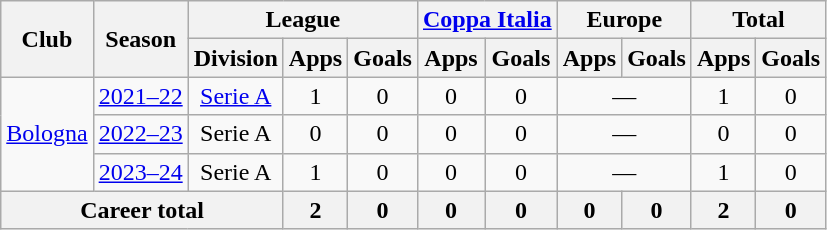<table class="wikitable" style="text-align:center">
<tr>
<th rowspan="2">Club</th>
<th rowspan="2">Season</th>
<th colspan="3">League</th>
<th colspan="2"><a href='#'>Coppa Italia</a></th>
<th colspan="2">Europe</th>
<th colspan="2">Total</th>
</tr>
<tr>
<th>Division</th>
<th>Apps</th>
<th>Goals</th>
<th>Apps</th>
<th>Goals</th>
<th>Apps</th>
<th>Goals</th>
<th>Apps</th>
<th>Goals</th>
</tr>
<tr>
<td rowspan="3"><a href='#'>Bologna</a></td>
<td><a href='#'>2021–22</a></td>
<td><a href='#'>Serie A</a></td>
<td>1</td>
<td>0</td>
<td>0</td>
<td>0</td>
<td colspan="2">—</td>
<td>1</td>
<td>0</td>
</tr>
<tr>
<td><a href='#'>2022–23</a></td>
<td>Serie A</td>
<td>0</td>
<td>0</td>
<td>0</td>
<td>0</td>
<td colspan="2">—</td>
<td>0</td>
<td>0</td>
</tr>
<tr>
<td><a href='#'>2023–24</a></td>
<td>Serie A</td>
<td>1</td>
<td>0</td>
<td>0</td>
<td>0</td>
<td colspan="2">—</td>
<td>1</td>
<td>0</td>
</tr>
<tr>
<th colspan="3">Career total</th>
<th>2</th>
<th>0</th>
<th>0</th>
<th>0</th>
<th>0</th>
<th>0</th>
<th>2</th>
<th>0</th>
</tr>
</table>
